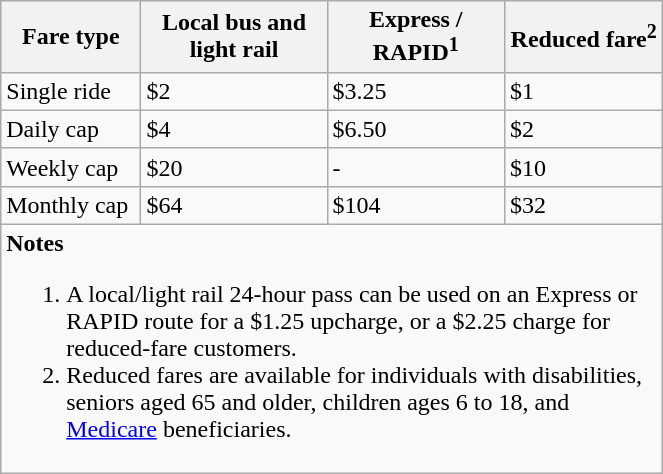<table class="wikitable" width="35%" align="bottom">
<tr>
<th>Fare type</th>
<th>Local bus and light rail</th>
<th>Express / RAPID<sup>1</sup></th>
<th>Reduced fare<sup>2</sup></th>
</tr>
<tr>
<td>Single ride</td>
<td>$2</td>
<td>$3.25</td>
<td>$1</td>
</tr>
<tr>
<td>Daily cap</td>
<td>$4</td>
<td>$6.50</td>
<td>$2</td>
</tr>
<tr>
<td>Weekly cap</td>
<td>$20</td>
<td>-</td>
<td>$10</td>
</tr>
<tr>
<td>Monthly cap</td>
<td>$64</td>
<td>$104</td>
<td>$32</td>
</tr>
<tr>
<td colspan="4"><strong>Notes</strong><br><ol><li>A local/light rail 24-hour pass can be used on an Express or RAPID route for a $1.25 upcharge, or a $2.25 charge for reduced-fare customers.</li><li>Reduced fares are available for individuals with disabilities, seniors aged 65 and older, children ages 6 to 18, and <a href='#'>Medicare</a> beneficiaries.</li></ol></td>
</tr>
</table>
